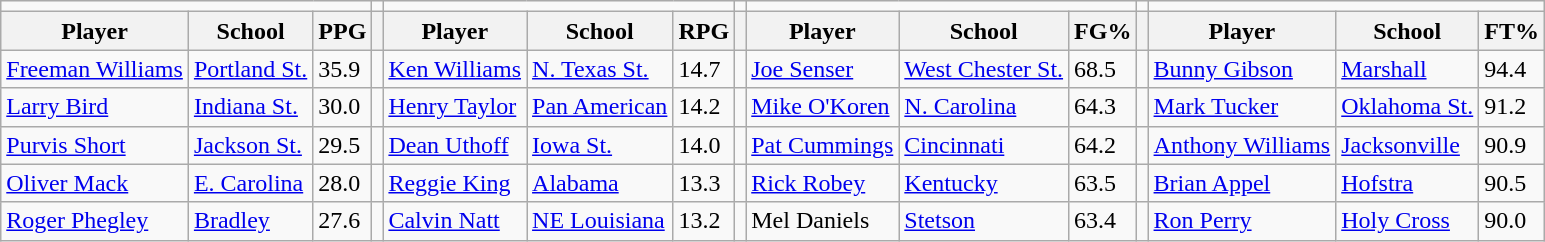<table class="wikitable" style="text-align: left;">
<tr>
<td colspan=3></td>
<td></td>
<td colspan=3></td>
<td></td>
<td colspan=3></td>
<td></td>
<td colspan=3></td>
</tr>
<tr>
<th>Player</th>
<th>School</th>
<th>PPG</th>
<th></th>
<th>Player</th>
<th>School</th>
<th>RPG</th>
<th></th>
<th>Player</th>
<th>School</th>
<th>FG%</th>
<th></th>
<th>Player</th>
<th>School</th>
<th>FT%</th>
</tr>
<tr>
<td align="left"><a href='#'>Freeman Williams</a></td>
<td><a href='#'>Portland St.</a></td>
<td>35.9</td>
<td></td>
<td><a href='#'>Ken Williams</a></td>
<td><a href='#'>N. Texas St.</a></td>
<td>14.7</td>
<td></td>
<td><a href='#'>Joe Senser</a></td>
<td><a href='#'>West Chester St.</a></td>
<td>68.5</td>
<td></td>
<td><a href='#'>Bunny Gibson</a></td>
<td><a href='#'>Marshall</a></td>
<td>94.4</td>
</tr>
<tr>
<td align="left"><a href='#'>Larry Bird</a></td>
<td><a href='#'>Indiana St.</a></td>
<td>30.0</td>
<td></td>
<td><a href='#'>Henry Taylor</a></td>
<td><a href='#'>Pan American</a></td>
<td>14.2</td>
<td></td>
<td><a href='#'>Mike O'Koren</a></td>
<td><a href='#'>N. Carolina</a></td>
<td>64.3</td>
<td></td>
<td><a href='#'>Mark Tucker</a></td>
<td><a href='#'>Oklahoma St.</a></td>
<td>91.2</td>
</tr>
<tr>
<td align="left"><a href='#'>Purvis Short</a></td>
<td><a href='#'>Jackson St.</a></td>
<td>29.5</td>
<td></td>
<td><a href='#'>Dean Uthoff</a></td>
<td><a href='#'>Iowa St.</a></td>
<td>14.0</td>
<td></td>
<td><a href='#'>Pat Cummings</a></td>
<td><a href='#'>Cincinnati</a></td>
<td>64.2</td>
<td></td>
<td><a href='#'>Anthony Williams</a></td>
<td><a href='#'>Jacksonville</a></td>
<td>90.9</td>
</tr>
<tr>
<td align="left"><a href='#'>Oliver Mack</a></td>
<td><a href='#'>E. Carolina</a></td>
<td>28.0</td>
<td></td>
<td><a href='#'>Reggie King</a></td>
<td><a href='#'>Alabama</a></td>
<td>13.3</td>
<td></td>
<td><a href='#'>Rick Robey</a></td>
<td><a href='#'>Kentucky</a></td>
<td>63.5</td>
<td></td>
<td><a href='#'>Brian Appel</a></td>
<td><a href='#'>Hofstra</a></td>
<td>90.5</td>
</tr>
<tr>
<td align="left"><a href='#'>Roger Phegley</a></td>
<td><a href='#'>Bradley</a></td>
<td>27.6</td>
<td></td>
<td><a href='#'>Calvin Natt</a></td>
<td><a href='#'>NE Louisiana</a></td>
<td>13.2</td>
<td></td>
<td>Mel Daniels</td>
<td><a href='#'>Stetson</a></td>
<td>63.4</td>
<td></td>
<td><a href='#'>Ron Perry</a></td>
<td><a href='#'>Holy Cross</a></td>
<td>90.0</td>
</tr>
</table>
